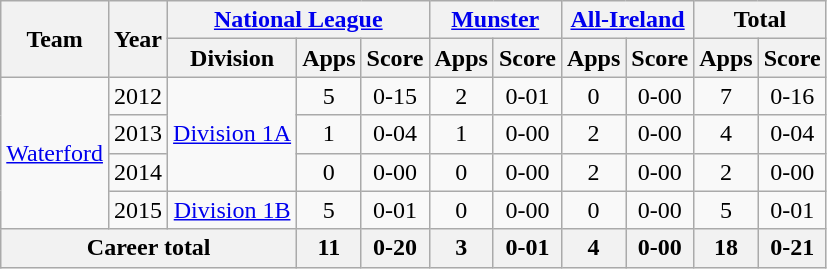<table class="wikitable" style="text-align:center">
<tr>
<th rowspan="2">Team</th>
<th rowspan="2">Year</th>
<th colspan="3"><a href='#'>National League</a></th>
<th colspan="2"><a href='#'>Munster</a></th>
<th colspan="2"><a href='#'>All-Ireland</a></th>
<th colspan="2">Total</th>
</tr>
<tr>
<th>Division</th>
<th>Apps</th>
<th>Score</th>
<th>Apps</th>
<th>Score</th>
<th>Apps</th>
<th>Score</th>
<th>Apps</th>
<th>Score</th>
</tr>
<tr>
<td rowspan="4"><a href='#'>Waterford</a></td>
<td>2012</td>
<td rowspan="3"><a href='#'>Division 1A</a></td>
<td>5</td>
<td>0-15</td>
<td>2</td>
<td>0-01</td>
<td>0</td>
<td>0-00</td>
<td>7</td>
<td>0-16</td>
</tr>
<tr>
<td>2013</td>
<td>1</td>
<td>0-04</td>
<td>1</td>
<td>0-00</td>
<td>2</td>
<td>0-00</td>
<td>4</td>
<td>0-04</td>
</tr>
<tr>
<td>2014</td>
<td>0</td>
<td>0-00</td>
<td>0</td>
<td>0-00</td>
<td>2</td>
<td>0-00</td>
<td>2</td>
<td>0-00</td>
</tr>
<tr>
<td>2015</td>
<td rowspan="1"><a href='#'>Division 1B</a></td>
<td>5</td>
<td>0-01</td>
<td>0</td>
<td>0-00</td>
<td>0</td>
<td>0-00</td>
<td>5</td>
<td>0-01</td>
</tr>
<tr>
<th colspan="3">Career total</th>
<th>11</th>
<th>0-20</th>
<th>3</th>
<th>0-01</th>
<th>4</th>
<th>0-00</th>
<th>18</th>
<th>0-21</th>
</tr>
</table>
